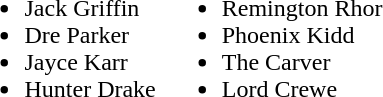<table>
<tr>
<td valign=top><br><ul><li>Jack Griffin</li><li>Dre Parker</li><li>Jayce Karr</li><li>Hunter Drake</li></ul></td>
<td valign=top><br><ul><li>Remington Rhor</li><li>Phoenix Kidd</li><li>The Carver</li><li>Lord Crewe</li></ul></td>
</tr>
</table>
